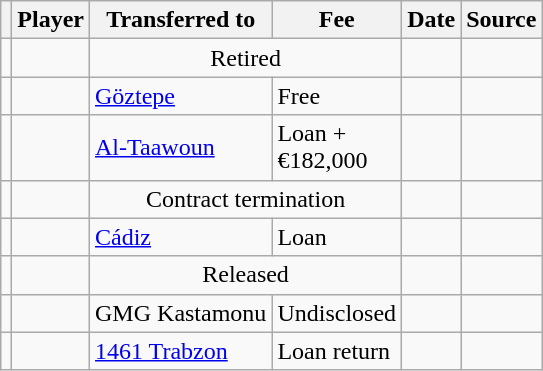<table class="wikitable plainrowheaders sortable">
<tr>
<th></th>
<th scope="col">Player</th>
<th>Transferred to</th>
<th style="width: 65px;">Fee</th>
<th scope="col">Date</th>
<th scope="col">Source</th>
</tr>
<tr>
<td align="center"></td>
<td></td>
<td colspan="2" style="text-align: center;">Retired</td>
<td></td>
<td></td>
</tr>
<tr>
<td align="center"></td>
<td></td>
<td> <a href='#'>Göztepe</a></td>
<td>Free</td>
<td></td>
<td></td>
</tr>
<tr>
<td align="center"></td>
<td></td>
<td> <a href='#'>Al-Taawoun</a></td>
<td>Loan + €182,000</td>
<td></td>
<td></td>
</tr>
<tr>
<td align="center"></td>
<td></td>
<td colspan="2" style="text-align: center;">Contract termination</td>
<td></td>
<td></td>
</tr>
<tr>
<td align="center"></td>
<td></td>
<td> <a href='#'>Cádiz</a></td>
<td>Loan</td>
<td></td>
<td></td>
</tr>
<tr>
<td align="center"></td>
<td></td>
<td colspan="2" style="text-align: center;">Released</td>
<td></td>
</tr>
<tr>
<td align="center"></td>
<td></td>
<td> GMG Kastamonu</td>
<td>Undisclosed</td>
<td></td>
<td></td>
</tr>
<tr>
<td align="center"></td>
<td></td>
<td> <a href='#'>1461 Trabzon</a></td>
<td>Loan return</td>
<td></td>
<td></td>
</tr>
</table>
